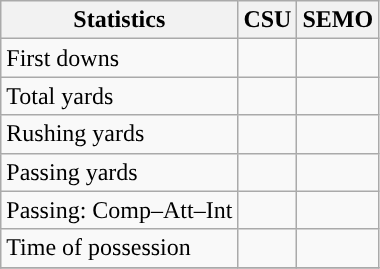<table class="wikitable" style="float: left;">
<tr>
<th>Statistics</th>
<th>CSU</th>
<th>SEMO</th>
</tr>
<tr>
<td>First downs</td>
<td></td>
<td></td>
</tr>
<tr>
<td>Total yards</td>
<td></td>
<td></td>
</tr>
<tr>
<td>Rushing yards</td>
<td></td>
<td></td>
</tr>
<tr>
<td>Passing yards</td>
<td></td>
<td></td>
</tr>
<tr>
<td>Passing: Comp–Att–Int</td>
<td></td>
<td></td>
</tr>
<tr>
<td>Time of possession</td>
<td></td>
<td></td>
</tr>
<tr>
</tr>
</table>
